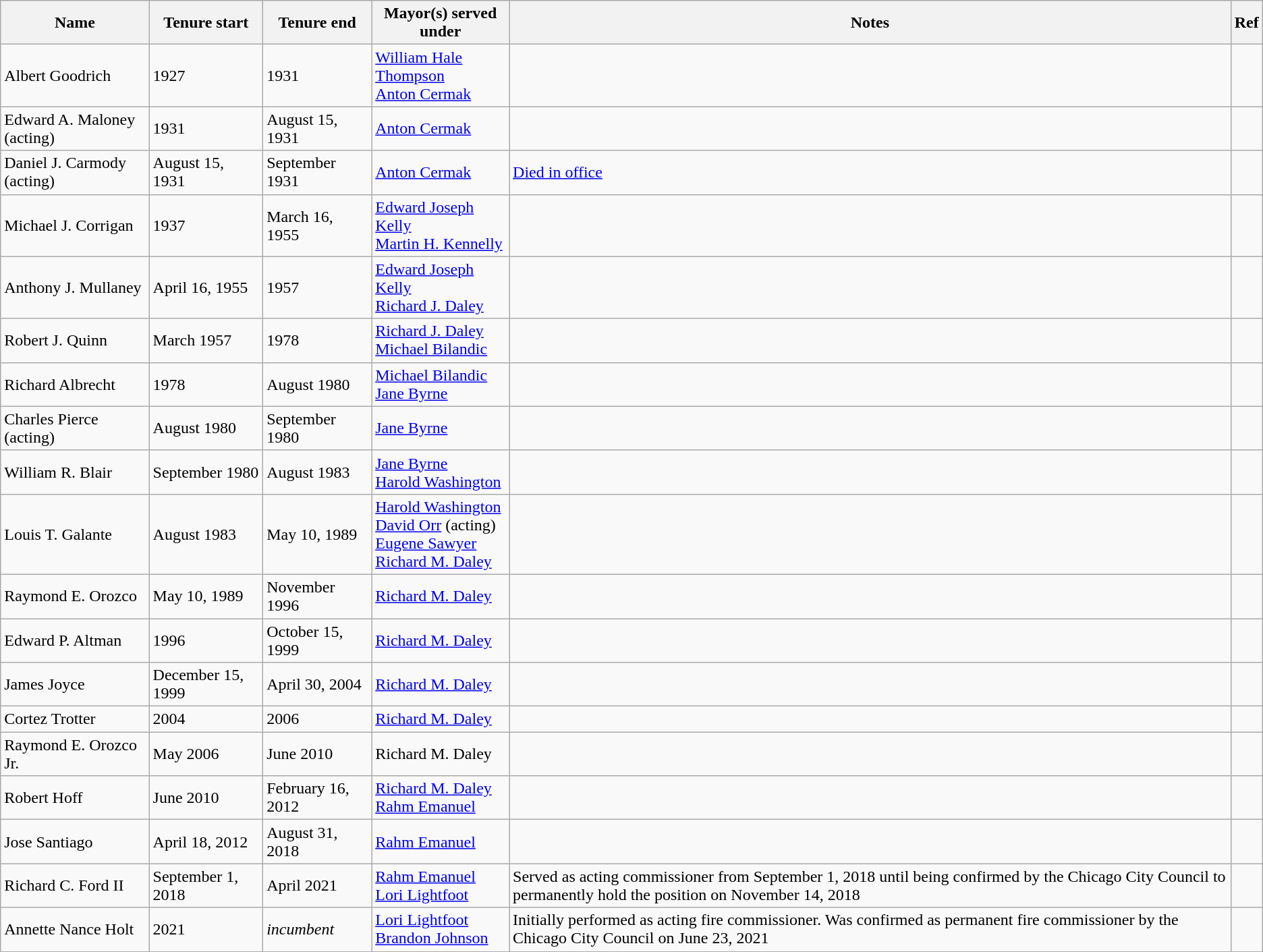<table class="wikitable">
<tr>
<th>Name</th>
<th>Tenure start</th>
<th>Tenure end</th>
<th>Mayor(s) served under</th>
<th>Notes</th>
<th>Ref</th>
</tr>
<tr>
<td>Albert Goodrich</td>
<td>1927</td>
<td>1931</td>
<td><a href='#'>William Hale Thompson</a><br><a href='#'>Anton Cermak</a></td>
<td></td>
<td></td>
</tr>
<tr>
<td>Edward A. Maloney (acting)</td>
<td>1931</td>
<td>August 15, 1931</td>
<td><a href='#'>Anton Cermak</a></td>
<td></td>
<td></td>
</tr>
<tr>
<td>Daniel J. Carmody (acting)</td>
<td>August 15, 1931</td>
<td>September 1931</td>
<td><a href='#'>Anton Cermak</a></td>
<td><a href='#'>Died in office</a></td>
<td></td>
</tr>
<tr>
<td>Michael J. Corrigan</td>
<td>1937</td>
<td>March 16, 1955</td>
<td><a href='#'>Edward Joseph Kelly</a><br><a href='#'>Martin H. Kennelly</a></td>
<td></td>
<td></td>
</tr>
<tr>
<td>Anthony J. Mullaney</td>
<td>April 16, 1955</td>
<td>1957</td>
<td><a href='#'>Edward Joseph Kelly</a><br><a href='#'>Richard J. Daley</a></td>
<td></td>
<td></td>
</tr>
<tr>
<td>Robert J. Quinn</td>
<td>March 1957</td>
<td>1978</td>
<td><a href='#'>Richard J. Daley</a><br><a href='#'>Michael Bilandic</a></td>
<td></td>
<td></td>
</tr>
<tr>
<td>Richard Albrecht</td>
<td>1978</td>
<td>August 1980</td>
<td><a href='#'>Michael Bilandic</a><br><a href='#'>Jane Byrne</a></td>
<td></td>
<td></td>
</tr>
<tr>
<td>Charles Pierce (acting)</td>
<td>August 1980</td>
<td>September 1980</td>
<td><a href='#'>Jane Byrne</a></td>
<td></td>
<td></td>
</tr>
<tr>
<td>William R. Blair</td>
<td>September 1980</td>
<td>August 1983</td>
<td><a href='#'>Jane Byrne</a><br><a href='#'>Harold Washington</a></td>
<td></td>
<td></td>
</tr>
<tr>
<td>Louis T. Galante</td>
<td>August 1983</td>
<td>May 10, 1989</td>
<td><a href='#'>Harold Washington</a><br><a href='#'>David Orr</a> (acting)<br><a href='#'>Eugene Sawyer</a><br><a href='#'>Richard M. Daley</a></td>
<td></td>
<td></td>
</tr>
<tr>
<td>Raymond E. Orozco</td>
<td>May 10, 1989</td>
<td>November 1996</td>
<td><a href='#'>Richard M. Daley</a></td>
<td></td>
<td></td>
</tr>
<tr>
<td>Edward P. Altman</td>
<td>1996</td>
<td>October 15, 1999</td>
<td><a href='#'>Richard M. Daley</a></td>
<td></td>
<td></td>
</tr>
<tr>
<td>James Joyce</td>
<td>December  15, 1999</td>
<td>April 30, 2004</td>
<td><a href='#'>Richard M. Daley</a></td>
<td></td>
<td></td>
</tr>
<tr>
<td>Cortez Trotter</td>
<td>2004</td>
<td>2006</td>
<td><a href='#'>Richard M. Daley</a></td>
<td></td>
<td></td>
</tr>
<tr>
<td>Raymond E. Orozco Jr.</td>
<td>May 2006</td>
<td>June 2010</td>
<td>Richard M. Daley</td>
<td></td>
<td></td>
</tr>
<tr>
<td>Robert Hoff</td>
<td>June 2010</td>
<td>February 16, 2012</td>
<td><a href='#'>Richard M. Daley</a><br><a href='#'>Rahm Emanuel</a></td>
<td></td>
<td></td>
</tr>
<tr>
<td>Jose Santiago</td>
<td>April 18, 2012</td>
<td>August 31, 2018</td>
<td><a href='#'>Rahm Emanuel</a></td>
<td></td>
<td></td>
</tr>
<tr>
<td>Richard C. Ford II</td>
<td>September 1, 2018</td>
<td>April 2021</td>
<td><a href='#'>Rahm Emanuel</a><br><a href='#'>Lori Lightfoot</a></td>
<td>Served as acting commissioner from September 1, 2018 until being confirmed by the Chicago City Council to permanently hold the position on November 14, 2018</td>
<td></td>
</tr>
<tr>
<td>Annette Nance Holt</td>
<td>2021</td>
<td><em>incumbent</em></td>
<td><a href='#'>Lori Lightfoot</a><br><a href='#'>Brandon Johnson</a></td>
<td>Initially performed as acting fire commissioner. Was confirmed as permanent fire commissioner by the Chicago City Council on June 23, 2021</td>
<td></td>
</tr>
</table>
